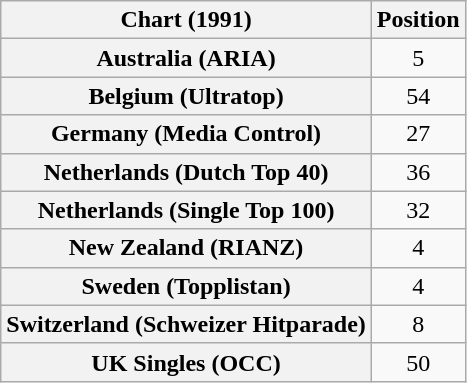<table class="wikitable sortable plainrowheaders" style="text-align:center">
<tr>
<th>Chart (1991)</th>
<th>Position</th>
</tr>
<tr>
<th scope="row">Australia (ARIA)</th>
<td>5</td>
</tr>
<tr>
<th scope="row">Belgium (Ultratop)</th>
<td>54</td>
</tr>
<tr>
<th scope="row">Germany (Media Control)</th>
<td>27</td>
</tr>
<tr>
<th scope="row">Netherlands (Dutch Top 40)</th>
<td>36</td>
</tr>
<tr>
<th scope="row">Netherlands (Single Top 100)</th>
<td>32</td>
</tr>
<tr>
<th scope="row">New Zealand (RIANZ)</th>
<td>4</td>
</tr>
<tr>
<th scope="row">Sweden (Topplistan)</th>
<td>4</td>
</tr>
<tr>
<th scope="row">Switzerland (Schweizer Hitparade)</th>
<td>8</td>
</tr>
<tr>
<th scope="row">UK Singles (OCC)</th>
<td>50</td>
</tr>
</table>
